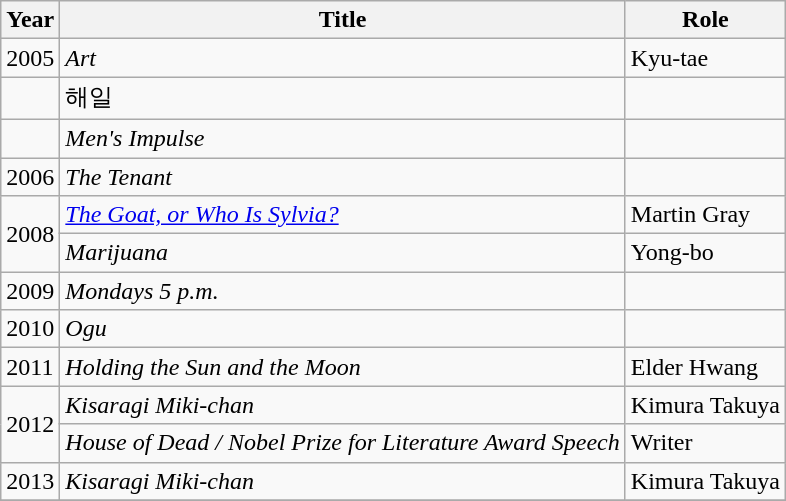<table class="wikitable sortable">
<tr>
<th>Year</th>
<th>Title</th>
<th>Role</th>
</tr>
<tr>
<td>2005</td>
<td><em>Art</em></td>
<td>Kyu-tae</td>
</tr>
<tr>
<td></td>
<td>해일</td>
<td></td>
</tr>
<tr>
<td></td>
<td><em>Men's Impulse</em></td>
<td></td>
</tr>
<tr>
<td>2006</td>
<td><em>The Tenant</em></td>
<td></td>
</tr>
<tr>
<td rowspan=2>2008</td>
<td><em><a href='#'>The Goat, or Who Is Sylvia?</a></em></td>
<td>Martin Gray</td>
</tr>
<tr>
<td><em>Marijuana</em></td>
<td>Yong-bo</td>
</tr>
<tr>
<td>2009</td>
<td><em>Mondays 5 p.m.</em></td>
<td></td>
</tr>
<tr>
<td>2010</td>
<td><em>Ogu</em></td>
<td></td>
</tr>
<tr>
<td>2011</td>
<td><em>Holding the Sun and the Moon</em></td>
<td>Elder Hwang</td>
</tr>
<tr>
<td rowspan=2>2012</td>
<td><em>Kisaragi Miki-chan</em></td>
<td>Kimura Takuya</td>
</tr>
<tr>
<td><em>House of Dead / Nobel Prize for Literature Award Speech</em></td>
<td>Writer</td>
</tr>
<tr>
<td>2013</td>
<td><em>Kisaragi Miki-chan</em></td>
<td>Kimura Takuya</td>
</tr>
<tr>
</tr>
</table>
